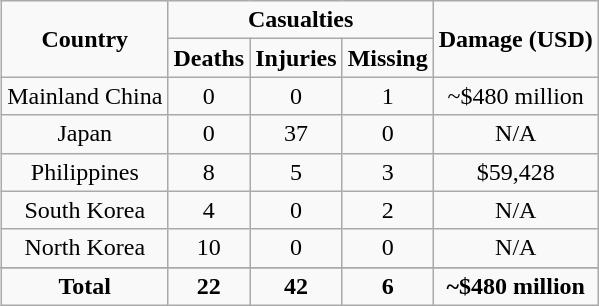<table class="wikitable" style="float:right; margin:0 0 0.5em 1em; float:right;">
<tr style="text-align:center;">
<td rowspan=2><strong>Country</strong></td>
<td colspan=3><strong>Casualties</strong></td>
<td rowspan=2><strong>Damage (USD)</strong></td>
</tr>
<tr style="text-align:center;">
<td><strong>Deaths</strong></td>
<td><strong>Injuries</strong></td>
<td><strong>Missing</strong></td>
</tr>
<tr style="text-align:center;">
<td>Mainland China</td>
<td>0</td>
<td>0</td>
<td>1</td>
<td>~$480 million</td>
</tr>
<tr style="text-align:center;">
<td>Japan</td>
<td>0</td>
<td>37</td>
<td>0</td>
<td>N/A</td>
</tr>
<tr style="text-align:center;">
<td>Philippines</td>
<td>8</td>
<td>5</td>
<td>3</td>
<td>$59,428</td>
</tr>
<tr style="text-align:center;">
<td>South Korea</td>
<td>4</td>
<td>0</td>
<td>2</td>
<td>N/A</td>
</tr>
<tr style="text-align:center;">
<td>North Korea</td>
<td>10</td>
<td>0</td>
<td>0</td>
<td>N/A</td>
</tr>
<tr style="text-align:center;">
</tr>
<tr style="text-align:center;">
<td><strong>Total</strong></td>
<td><strong>22</strong></td>
<td><strong>42</strong></td>
<td><strong>6</strong></td>
<td><strong>~$480 million</strong></td>
</tr>
</table>
